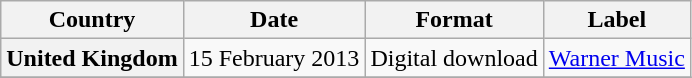<table class="wikitable plainrowheaders">
<tr>
<th scope="col">Country</th>
<th scope="col">Date</th>
<th scope="col">Format</th>
<th scope="col">Label</th>
</tr>
<tr>
<th scope="row">United Kingdom</th>
<td>15 February 2013</td>
<td>Digital download</td>
<td><a href='#'>Warner Music</a></td>
</tr>
<tr>
</tr>
</table>
